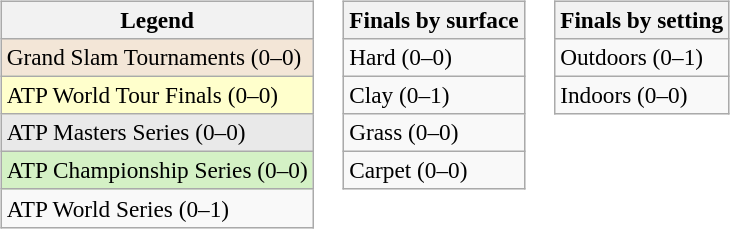<table>
<tr valign=top>
<td><br><table class=wikitable style=font-size:97%>
<tr>
<th>Legend</th>
</tr>
<tr style="background:#f3e6d7;">
<td>Grand Slam Tournaments (0–0)</td>
</tr>
<tr style="background:#ffc;">
<td>ATP World Tour Finals (0–0)</td>
</tr>
<tr style="background:#e9e9e9;">
<td>ATP Masters Series (0–0)</td>
</tr>
<tr style="background:#d4f1c5;">
<td>ATP Championship Series (0–0)</td>
</tr>
<tr>
<td>ATP World Series (0–1)</td>
</tr>
</table>
</td>
<td><br><table class=wikitable style=font-size:97%>
<tr>
<th>Finals by surface</th>
</tr>
<tr>
<td>Hard (0–0)</td>
</tr>
<tr>
<td>Clay (0–1)</td>
</tr>
<tr>
<td>Grass (0–0)</td>
</tr>
<tr>
<td>Carpet (0–0)</td>
</tr>
</table>
</td>
<td><br><table class=wikitable style=font-size:97%>
<tr>
<th>Finals by setting</th>
</tr>
<tr>
<td>Outdoors (0–1)</td>
</tr>
<tr>
<td>Indoors (0–0)</td>
</tr>
</table>
</td>
</tr>
</table>
